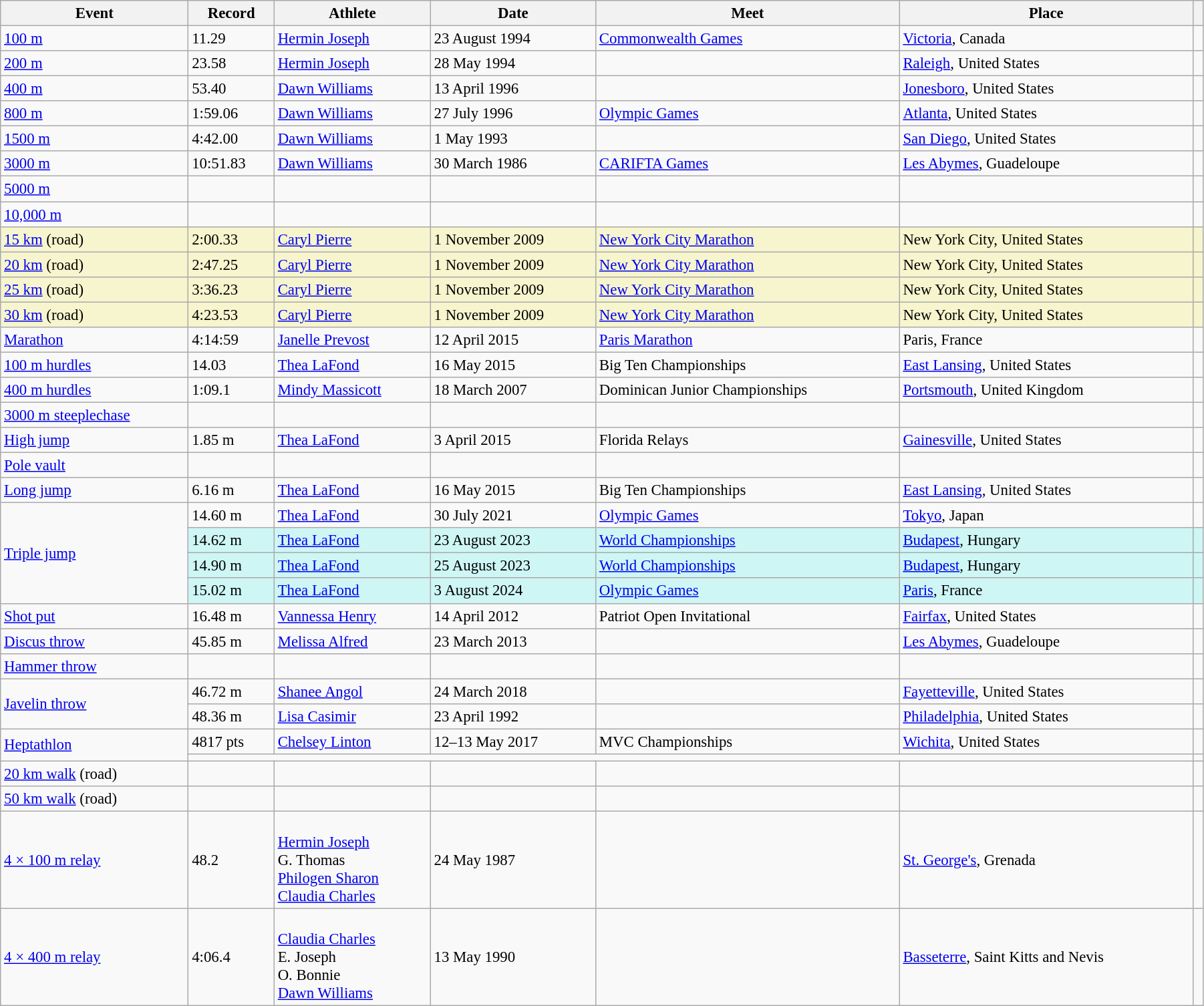<table class="wikitable" style="font-size:95%; width: 95%;">
<tr>
<th>Event</th>
<th>Record</th>
<th>Athlete</th>
<th>Date</th>
<th>Meet</th>
<th>Place</th>
<th></th>
</tr>
<tr>
<td><a href='#'>100 m</a></td>
<td>11.29</td>
<td><a href='#'>Hermin Joseph</a></td>
<td>23 August 1994</td>
<td><a href='#'>Commonwealth Games</a></td>
<td><a href='#'>Victoria</a>, Canada</td>
<td></td>
</tr>
<tr>
<td><a href='#'>200 m</a></td>
<td>23.58</td>
<td><a href='#'>Hermin Joseph</a></td>
<td>28 May 1994</td>
<td></td>
<td><a href='#'>Raleigh</a>, United States</td>
<td></td>
</tr>
<tr>
<td><a href='#'>400 m</a></td>
<td>53.40</td>
<td><a href='#'>Dawn Williams</a></td>
<td>13 April 1996</td>
<td></td>
<td><a href='#'>Jonesboro</a>, United States</td>
<td></td>
</tr>
<tr>
<td><a href='#'>800 m</a></td>
<td>1:59.06</td>
<td><a href='#'>Dawn Williams</a></td>
<td>27 July 1996</td>
<td><a href='#'>Olympic Games</a></td>
<td><a href='#'>Atlanta</a>, United States</td>
<td></td>
</tr>
<tr>
<td><a href='#'>1500 m</a></td>
<td>4:42.00</td>
<td><a href='#'>Dawn Williams</a></td>
<td>1 May 1993</td>
<td></td>
<td><a href='#'>San Diego</a>, United States</td>
<td></td>
</tr>
<tr>
<td><a href='#'>3000 m</a></td>
<td>10:51.83</td>
<td><a href='#'>Dawn Williams</a></td>
<td>30 March 1986</td>
<td><a href='#'>CARIFTA Games</a></td>
<td><a href='#'>Les Abymes</a>, Guadeloupe</td>
<td></td>
</tr>
<tr>
<td><a href='#'>5000 m</a></td>
<td></td>
<td></td>
<td></td>
<td></td>
<td></td>
<td></td>
</tr>
<tr>
<td><a href='#'>10,000 m</a></td>
<td></td>
<td></td>
<td></td>
<td></td>
<td></td>
<td></td>
</tr>
<tr style="background:#f6F5CE;">
<td><a href='#'>15 km</a> (road)</td>
<td>2:00.33</td>
<td><a href='#'>Caryl Pierre</a></td>
<td>1 November 2009</td>
<td><a href='#'>New York City Marathon</a></td>
<td>New York City, United States</td>
<td></td>
</tr>
<tr style="background:#f6F5CE;">
<td><a href='#'>20 km</a> (road)</td>
<td>2:47.25</td>
<td><a href='#'>Caryl Pierre</a></td>
<td>1 November 2009</td>
<td><a href='#'>New York City Marathon</a></td>
<td>New York City, United States</td>
<td></td>
</tr>
<tr style="background:#f6F5CE;">
<td><a href='#'>25 km</a> (road)</td>
<td>3:36.23</td>
<td><a href='#'>Caryl Pierre</a></td>
<td>1 November 2009</td>
<td><a href='#'>New York City Marathon</a></td>
<td>New York City, United States</td>
<td></td>
</tr>
<tr style="background:#f6F5CE;">
<td><a href='#'>30 km</a> (road)</td>
<td>4:23.53</td>
<td><a href='#'>Caryl Pierre</a></td>
<td>1 November 2009</td>
<td><a href='#'>New York City Marathon</a></td>
<td>New York City, United States</td>
<td></td>
</tr>
<tr>
<td><a href='#'>Marathon</a></td>
<td>4:14:59</td>
<td><a href='#'>Janelle Prevost</a></td>
<td>12 April 2015</td>
<td><a href='#'>Paris Marathon</a></td>
<td>Paris, France</td>
<td></td>
</tr>
<tr>
<td><a href='#'>100 m hurdles</a></td>
<td>14.03 </td>
<td><a href='#'>Thea LaFond</a></td>
<td>16 May 2015</td>
<td>Big Ten Championships</td>
<td><a href='#'>East Lansing</a>, United States</td>
<td></td>
</tr>
<tr>
<td><a href='#'>400 m hurdles</a></td>
<td>1:09.1 </td>
<td><a href='#'>Mindy Massicott</a></td>
<td>18 March 2007</td>
<td>Dominican Junior Championships</td>
<td><a href='#'>Portsmouth</a>, United Kingdom</td>
<td></td>
</tr>
<tr>
<td><a href='#'>3000 m steeplechase</a></td>
<td></td>
<td></td>
<td></td>
<td></td>
<td></td>
<td></td>
</tr>
<tr>
<td><a href='#'>High jump</a></td>
<td>1.85 m</td>
<td><a href='#'>Thea LaFond</a></td>
<td>3 April 2015</td>
<td>Florida Relays</td>
<td><a href='#'>Gainesville</a>, United States</td>
<td></td>
</tr>
<tr>
<td><a href='#'>Pole vault</a></td>
<td></td>
<td></td>
<td></td>
<td></td>
<td></td>
<td></td>
</tr>
<tr>
<td><a href='#'>Long jump</a></td>
<td>6.16 m </td>
<td><a href='#'>Thea LaFond</a></td>
<td>16 May 2015</td>
<td>Big Ten Championships</td>
<td><a href='#'>East Lansing</a>, United States</td>
<td></td>
</tr>
<tr>
<td rowspan=4><a href='#'>Triple jump</a></td>
<td>14.60 m </td>
<td><a href='#'>Thea LaFond</a></td>
<td>30 July 2021</td>
<td><a href='#'>Olympic Games</a></td>
<td><a href='#'>Tokyo</a>, Japan</td>
<td></td>
</tr>
<tr bgcolor=#CEF6F5>
<td>14.62 m </td>
<td><a href='#'>Thea LaFond</a></td>
<td>23 August 2023</td>
<td><a href='#'>World Championships</a></td>
<td><a href='#'>Budapest</a>, Hungary</td>
<td></td>
</tr>
<tr bgcolor=#CEF6F5>
<td>14.90 m </td>
<td><a href='#'>Thea LaFond</a></td>
<td>25 August 2023</td>
<td><a href='#'>World Championships</a></td>
<td><a href='#'>Budapest</a>, Hungary</td>
<td></td>
</tr>
<tr bgcolor=#CEF6F5>
<td>15.02 m </td>
<td><a href='#'>Thea LaFond</a></td>
<td>3 August 2024</td>
<td><a href='#'>Olympic Games</a></td>
<td><a href='#'>Paris</a>, France</td>
<td></td>
</tr>
<tr>
<td><a href='#'>Shot put</a></td>
<td>16.48 m</td>
<td><a href='#'>Vannessa Henry</a></td>
<td>14 April 2012</td>
<td>Patriot Open Invitational</td>
<td><a href='#'>Fairfax</a>, United States</td>
<td></td>
</tr>
<tr>
<td><a href='#'>Discus throw</a></td>
<td>45.85 m</td>
<td><a href='#'>Melissa Alfred</a></td>
<td>23 March 2013</td>
<td></td>
<td><a href='#'>Les Abymes</a>, Guadeloupe</td>
<td></td>
</tr>
<tr>
<td><a href='#'>Hammer throw</a></td>
<td></td>
<td></td>
<td></td>
<td></td>
<td></td>
<td></td>
</tr>
<tr>
<td rowspan=2><a href='#'>Javelin throw</a></td>
<td>46.72 m</td>
<td><a href='#'>Shanee Angol</a></td>
<td>24 March 2018</td>
<td></td>
<td><a href='#'>Fayetteville</a>, United States</td>
<td></td>
</tr>
<tr>
<td>48.36 m</td>
<td><a href='#'>Lisa Casimir</a></td>
<td>23 April 1992</td>
<td></td>
<td><a href='#'>Philadelphia</a>, United States</td>
<td></td>
</tr>
<tr>
<td rowspan=2><a href='#'>Heptathlon</a></td>
<td>4817 pts</td>
<td><a href='#'>Chelsey Linton</a></td>
<td>12–13 May 2017</td>
<td>MVC Championships</td>
<td><a href='#'>Wichita</a>, United States</td>
<td></td>
</tr>
<tr>
<td colspan=5></td>
<td></td>
</tr>
<tr>
<td><a href='#'>20 km walk</a> (road)</td>
<td></td>
<td></td>
<td></td>
<td></td>
<td></td>
<td></td>
</tr>
<tr>
<td><a href='#'>50 km walk</a> (road)</td>
<td></td>
<td></td>
<td></td>
<td></td>
<td></td>
<td></td>
</tr>
<tr>
<td><a href='#'>4 × 100 m relay</a></td>
<td>48.2 </td>
<td><br><a href='#'>Hermin Joseph</a><br>G. Thomas<br><a href='#'>Philogen Sharon</a><br><a href='#'>Claudia Charles</a></td>
<td>24 May 1987</td>
<td></td>
<td><a href='#'>St. George's</a>, Grenada</td>
<td></td>
</tr>
<tr>
<td><a href='#'>4 × 400 m relay</a></td>
<td>4:06.4 </td>
<td><br><a href='#'>Claudia Charles</a><br>E. Joseph<br>O. Bonnie<br><a href='#'>Dawn Williams</a></td>
<td>13 May 1990</td>
<td></td>
<td><a href='#'>Basseterre</a>, Saint Kitts and Nevis</td>
<td></td>
</tr>
</table>
